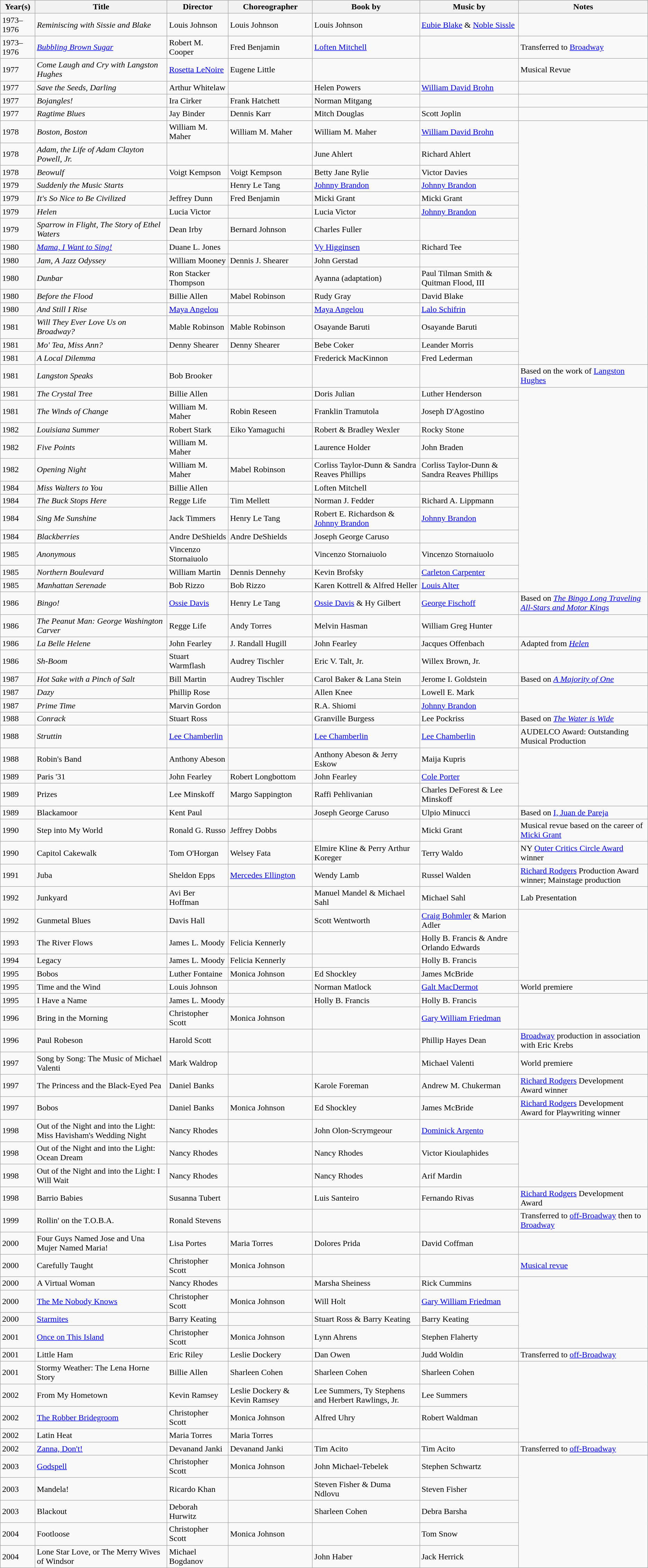<table class="wikitable sortable">
<tr>
<th>Year(s)</th>
<th>Title</th>
<th>Director</th>
<th>Choreographer</th>
<th>Book by</th>
<th>Music by</th>
<th>Notes</th>
</tr>
<tr>
<td>1973–1976</td>
<td><em>Reminiscing with Sissie and Blake</em></td>
<td>Louis Johnson</td>
<td>Louis Johnson</td>
<td>Louis Johnson</td>
<td><a href='#'>Eubie Blake</a> & <a href='#'>Noble Sissle</a></td>
<td></td>
</tr>
<tr>
<td>1973–1976</td>
<td><em><a href='#'>Bubbling Brown Sugar</a></em></td>
<td>Robert M. Cooper</td>
<td>Fred Benjamin</td>
<td><a href='#'>Loften Mitchell</a></td>
<td></td>
<td>Transferred to <a href='#'>Broadway</a></td>
</tr>
<tr>
<td>1977</td>
<td><em>Come Laugh and Cry with Langston Hughes</em></td>
<td><a href='#'>Rosetta LeNoire</a></td>
<td>Eugene Little</td>
<td></td>
<td></td>
<td>Musical Revue</td>
</tr>
<tr>
<td>1977</td>
<td><em>Save the Seeds, Darling</em></td>
<td>Arthur Whitelaw</td>
<td></td>
<td>Helen Powers</td>
<td><a href='#'>William David Brohn</a></td>
<td></td>
</tr>
<tr>
<td>1977</td>
<td><em>Bojangles!</em></td>
<td>Ira Cirker</td>
<td>Frank Hatchett</td>
<td>Norman Mitgang</td>
<td></td>
<td></td>
</tr>
<tr>
<td>1977</td>
<td><em>Ragtime Blues</em></td>
<td>Jay Binder</td>
<td>Dennis Karr</td>
<td>Mitch Douglas</td>
<td>Scott Joplin</td>
<td></td>
</tr>
<tr>
<td>1978</td>
<td><em>Boston, Boston</em></td>
<td>William M. Maher</td>
<td>William M. Maher</td>
<td>William M. Maher</td>
<td><a href='#'>William David Brohn</a></td>
</tr>
<tr>
<td>1978</td>
<td><em>Adam, the Life of Adam Clayton Powell, Jr.</em></td>
<td></td>
<td></td>
<td>June Ahlert</td>
<td>Richard Ahlert</td>
</tr>
<tr>
<td>1978</td>
<td><em>Beowulf</em></td>
<td>Voigt Kempson</td>
<td>Voigt Kempson</td>
<td>Betty Jane Rylie</td>
<td>Victor Davies</td>
</tr>
<tr>
<td>1979</td>
<td><em>Suddenly the Music Starts</em></td>
<td></td>
<td>Henry Le Tang</td>
<td><a href='#'>Johnny Brandon</a></td>
<td><a href='#'>Johnny Brandon</a></td>
</tr>
<tr>
<td>1979</td>
<td><em>It's So Nice to Be Civilized</em></td>
<td>Jeffrey Dunn</td>
<td>Fred Benjamin</td>
<td>Micki Grant</td>
<td>Micki Grant</td>
</tr>
<tr>
<td>1979</td>
<td><em>Helen</em></td>
<td>Lucia Victor</td>
<td></td>
<td>Lucia Victor</td>
<td><a href='#'>Johnny Brandon</a></td>
</tr>
<tr>
<td>1979</td>
<td><em>Sparrow in Flight, The Story of Ethel Waters</em></td>
<td>Dean Irby</td>
<td>Bernard Johnson</td>
<td>Charles Fuller</td>
<td></td>
</tr>
<tr>
<td>1980</td>
<td><em><a href='#'>Mama, I Want to Sing!</a></em></td>
<td>Duane L. Jones</td>
<td></td>
<td><a href='#'>Vy Higginsen</a></td>
<td>Richard Tee</td>
</tr>
<tr>
<td>1980</td>
<td><em>Jam, A Jazz Odyssey</em></td>
<td>William Mooney</td>
<td>Dennis J. Shearer</td>
<td>John Gerstad</td>
<td></td>
</tr>
<tr>
<td>1980</td>
<td><em>Dunbar</em></td>
<td>Ron Stacker Thompson</td>
<td></td>
<td>Ayanna (adaptation)</td>
<td>Paul Tilman Smith & Quitman Flood, III</td>
</tr>
<tr>
<td>1980</td>
<td><em>Before the Flood</em></td>
<td>Billie Allen</td>
<td>Mabel Robinson</td>
<td>Rudy Gray</td>
<td>David Blake</td>
</tr>
<tr>
<td>1980</td>
<td><em>And Still I Rise</em></td>
<td><a href='#'>Maya Angelou</a></td>
<td></td>
<td><a href='#'>Maya Angelou</a></td>
<td><a href='#'>Lalo Schifrin</a></td>
</tr>
<tr>
<td>1981</td>
<td><em>Will They Ever Love Us on Broadway?</em></td>
<td>Mable Robinson</td>
<td>Mable Robinson</td>
<td>Osayande Baruti</td>
<td>Osayande Baruti</td>
</tr>
<tr>
<td>1981</td>
<td><em>Mo' Tea, Miss Ann?</em></td>
<td>Denny Shearer</td>
<td>Denny Shearer</td>
<td>Bebe Coker</td>
<td>Leander Morris</td>
</tr>
<tr>
<td>1981</td>
<td><em>A Local Dilemma</em></td>
<td></td>
<td></td>
<td>Frederick MacKinnon</td>
<td>Fred Lederman</td>
</tr>
<tr>
<td>1981</td>
<td><em>Langston Speaks</em></td>
<td>Bob Brooker</td>
<td></td>
<td></td>
<td></td>
<td>Based on the work of <a href='#'>Langston Hughes</a></td>
</tr>
<tr>
<td>1981</td>
<td><em>The Crystal Tree</em></td>
<td>Billie Allen</td>
<td></td>
<td>Doris Julian</td>
<td>Luther Henderson</td>
</tr>
<tr>
<td>1981</td>
<td><em>The Winds of Change</em></td>
<td>William M. Maher</td>
<td>Robin Reseen</td>
<td>Franklin Tramutola</td>
<td>Joseph D'Agostino</td>
</tr>
<tr>
<td>1982</td>
<td><em>Louisiana Summer</em></td>
<td>Robert Stark</td>
<td>Eiko Yamaguchi</td>
<td>Robert & Bradley Wexler</td>
<td>Rocky Stone</td>
</tr>
<tr>
<td>1982</td>
<td><em>Five Points</em></td>
<td>William M. Maher</td>
<td></td>
<td>Laurence Holder</td>
<td>John Braden</td>
</tr>
<tr>
<td>1982</td>
<td><em>Opening Night</em></td>
<td>William M. Maher</td>
<td>Mabel Robinson</td>
<td>Corliss Taylor-Dunn & Sandra Reaves Phillips</td>
<td>Corliss Taylor-Dunn & Sandra Reaves Phillips</td>
</tr>
<tr>
<td>1984</td>
<td><em>Miss Walters to You</em></td>
<td>Billie Allen</td>
<td></td>
<td>Loften Mitchell</td>
<td></td>
</tr>
<tr>
<td>1984</td>
<td><em>The Buck Stops Here</em></td>
<td>Regge Life</td>
<td>Tim Mellett</td>
<td>Norman J. Fedder</td>
<td>Richard A. Lippmann</td>
</tr>
<tr>
<td>1984</td>
<td><em>Sing Me Sunshine</em></td>
<td>Jack Timmers</td>
<td>Henry Le Tang</td>
<td>Robert E. Richardson & <a href='#'>Johnny Brandon</a></td>
<td><a href='#'>Johnny Brandon</a></td>
</tr>
<tr>
<td>1984</td>
<td><em>Blackberries</em></td>
<td>Andre DeShields</td>
<td>Andre DeShields</td>
<td>Joseph George Caruso</td>
<td></td>
</tr>
<tr>
<td>1985</td>
<td><em>Anonymous</em></td>
<td>Vincenzo Stornaiuolo</td>
<td></td>
<td>Vincenzo Stornaiuolo</td>
<td>Vincenzo Stornaiuolo</td>
</tr>
<tr>
<td>1985</td>
<td><em>Northern Boulevard</em></td>
<td>William Martin</td>
<td>Dennis Dennehy</td>
<td>Kevin Brofsky</td>
<td><a href='#'>Carleton Carpenter</a></td>
</tr>
<tr>
<td>1985</td>
<td><em>Manhattan Serenade</em></td>
<td>Bob Rizzo</td>
<td>Bob Rizzo</td>
<td>Karen Kottrell & Alfred Heller</td>
<td><a href='#'>Louis Alter</a></td>
</tr>
<tr>
<td>1986</td>
<td><em>Bingo!</em></td>
<td><a href='#'>Ossie Davis</a></td>
<td>Henry Le Tang</td>
<td><a href='#'>Ossie Davis</a> & Hy Gilbert</td>
<td><a href='#'>George Fischoff</a></td>
<td>Based on <em><a href='#'>The Bingo Long Traveling All-Stars and Motor Kings</a></em></td>
</tr>
<tr>
<td>1986</td>
<td><em>The Peanut Man: George Washington Carver</em></td>
<td>Regge Life</td>
<td>Andy Torres</td>
<td>Melvin Hasman</td>
<td>William Greg Hunter</td>
</tr>
<tr>
<td>1986</td>
<td><em>La Belle Helene</em></td>
<td>John Fearley</td>
<td>J. Randall Hugill</td>
<td>John Fearley</td>
<td>Jacques Offenbach</td>
<td>Adapted from <em><a href='#'>Helen</a></em></td>
</tr>
<tr>
<td>1986</td>
<td><em>Sh-Boom</em></td>
<td>Stuart Warmflash</td>
<td>Audrey Tischler</td>
<td>Eric V. Talt, Jr.</td>
<td>Willex Brown, Jr.</td>
</tr>
<tr>
<td>1987</td>
<td><em>Hot Sake with a Pinch of Salt</em></td>
<td>Bill Martin</td>
<td>Audrey Tischler</td>
<td>Carol Baker & Lana Stein</td>
<td>Jerome I. Goldstein</td>
<td>Based on <em><a href='#'>A Majority of One</a></em></td>
</tr>
<tr>
<td>1987</td>
<td><em>Dazy</em></td>
<td>Phillip Rose</td>
<td></td>
<td>Allen Knee</td>
<td>Lowell E. Mark</td>
</tr>
<tr>
<td>1987</td>
<td><em>Prime Time</em></td>
<td>Marvin Gordon</td>
<td></td>
<td>R.A. Shiomi</td>
<td><a href='#'>Johnny Brandon</a></td>
</tr>
<tr>
<td>1988</td>
<td><em>Conrack</em></td>
<td>Stuart Ross</td>
<td></td>
<td>Granville Burgess</td>
<td>Lee Pockriss</td>
<td>Based on <em><a href='#'>The Water is Wide</a></em></td>
</tr>
<tr>
<td>1988</td>
<td><em>Struttin<strong></td>
<td><a href='#'>Lee Chamberlin</a></td>
<td></td>
<td><a href='#'>Lee Chamberlin</a></td>
<td><a href='#'>Lee Chamberlin</a></td>
<td>AUDELCO Award: Outstanding Musical Production</td>
</tr>
<tr>
<td>1988</td>
<td></em>Robin's Band<em></td>
<td>Anthony Abeson</td>
<td></td>
<td>Anthony Abeson & Jerry Eskow</td>
<td>Maija Kupris</td>
</tr>
<tr>
<td>1989</td>
<td></em>Paris '31<em></td>
<td>John Fearley</td>
<td>Robert Longbottom</td>
<td>John Fearley</td>
<td><a href='#'>Cole Porter</a></td>
</tr>
<tr>
<td>1989</td>
<td></em>Prizes<em></td>
<td>Lee Minskoff</td>
<td>Margo Sappington</td>
<td>Raffi Pehlivanian</td>
<td>Charles DeForest & Lee Minskoff</td>
</tr>
<tr>
<td>1989</td>
<td></em>Blackamoor<em></td>
<td>Kent Paul</td>
<td></td>
<td>Joseph George Caruso</td>
<td>Ulpio Minucci</td>
<td>Based on </em><a href='#'>I, Juan de Pareja</a><em></td>
</tr>
<tr>
<td>1990</td>
<td></em>Step into My World<em></td>
<td>Ronald G. Russo</td>
<td>Jeffrey Dobbs</td>
<td></td>
<td>Micki Grant</td>
<td>Musical revue based on the career of <a href='#'>Micki Grant</a></td>
</tr>
<tr>
<td>1990</td>
<td></em>Capitol Cakewalk<em></td>
<td>Tom O'Horgan</td>
<td>Welsey Fata</td>
<td>Elmire Kline & Perry Arthur Koreger</td>
<td>Terry Waldo</td>
<td>NY <a href='#'>Outer Critics Circle Award</a> winner</td>
</tr>
<tr>
<td>1991</td>
<td></em>Juba<em></td>
<td>Sheldon Epps</td>
<td><a href='#'>Mercedes Ellington</a></td>
<td>Wendy Lamb</td>
<td>Russel Walden</td>
<td><a href='#'>Richard Rodgers</a> Production Award winner; Mainstage production</td>
</tr>
<tr>
<td>1992</td>
<td></em>Junkyard<em></td>
<td>Avi Ber Hoffman</td>
<td></td>
<td>Manuel Mandel & Michael Sahl</td>
<td>Michael Sahl</td>
<td>Lab Presentation</td>
</tr>
<tr>
<td>1992</td>
<td></em>Gunmetal Blues<em></td>
<td>Davis Hall</td>
<td></td>
<td>Scott Wentworth</td>
<td><a href='#'>Craig Bohmler</a> & Marion Adler</td>
</tr>
<tr>
<td>1993</td>
<td></em>The River Flows<em></td>
<td>James L. Moody</td>
<td>Felicia Kennerly</td>
<td></td>
<td>Holly B. Francis & Andre Orlando Edwards</td>
</tr>
<tr>
<td>1994</td>
<td></em>Legacy<em></td>
<td>James L. Moody</td>
<td>Felicia Kennerly</td>
<td></td>
<td>Holly B. Francis</td>
</tr>
<tr>
<td>1995</td>
<td></em>Bobos<em></td>
<td>Luther Fontaine</td>
<td>Monica Johnson</td>
<td>Ed Shockley</td>
<td>James McBride</td>
</tr>
<tr>
<td>1995</td>
<td></em>Time and the Wind<em></td>
<td>Louis Johnson</td>
<td></td>
<td>Norman Matlock</td>
<td><a href='#'>Galt MacDermot</a></td>
<td>World premiere</td>
</tr>
<tr>
<td>1995</td>
<td></em>I Have a Name<em></td>
<td>James L. Moody</td>
<td></td>
<td>Holly B. Francis</td>
<td>Holly B. Francis</td>
</tr>
<tr>
<td>1996</td>
<td></em>Bring in the Morning<em></td>
<td>Christopher Scott</td>
<td>Monica Johnson</td>
<td></td>
<td><a href='#'>Gary William Friedman</a></td>
</tr>
<tr>
<td>1996</td>
<td></em>Paul Robeson<em></td>
<td>Harold Scott</td>
<td></td>
<td></td>
<td>Phillip Hayes Dean</td>
<td><a href='#'>Broadway</a> production in association with Eric Krebs</td>
</tr>
<tr>
<td>1997</td>
<td></em>Song by Song: The Music of Michael Valenti<em></td>
<td>Mark Waldrop</td>
<td></td>
<td></td>
<td>Michael Valenti</td>
<td>World premiere</td>
</tr>
<tr>
<td>1997</td>
<td></em>The Princess and the Black-Eyed Pea<em></td>
<td>Daniel Banks</td>
<td></td>
<td>Karole Foreman</td>
<td>Andrew M. Chukerman</td>
<td><a href='#'>Richard Rodgers</a> Development Award winner</td>
</tr>
<tr>
<td>1997</td>
<td></em>Bobos<em></td>
<td>Daniel Banks</td>
<td>Monica Johnson</td>
<td>Ed Shockley</td>
<td>James McBride</td>
<td><a href='#'>Richard Rodgers</a> Development Award for Playwriting winner</td>
</tr>
<tr>
<td>1998</td>
<td></em>Out of the Night and into the Light: Miss Havisham's Wedding Night<em></td>
<td>Nancy Rhodes</td>
<td></td>
<td>John Olon-Scrymgeour</td>
<td><a href='#'>Dominick Argento</a></td>
</tr>
<tr>
<td>1998</td>
<td></em>Out of the Night and into the Light: Ocean Dream<em></td>
<td>Nancy Rhodes</td>
<td></td>
<td>Nancy Rhodes</td>
<td>Victor Kioulaphides</td>
</tr>
<tr>
<td>1998</td>
<td></em>Out of the Night and into the Light: I Will Wait<em></td>
<td>Nancy Rhodes</td>
<td></td>
<td>Nancy Rhodes</td>
<td>Arif Mardin</td>
</tr>
<tr>
<td>1998</td>
<td></em>Barrio Babies<em></td>
<td>Susanna Tubert</td>
<td></td>
<td>Luis Santeiro</td>
<td>Fernando Rivas</td>
<td><a href='#'>Richard Rodgers</a> Development Award</td>
</tr>
<tr>
<td>1999</td>
<td></em>Rollin' on the T.O.B.A.<em></td>
<td>Ronald Stevens</td>
<td></td>
<td></td>
<td></td>
<td>Transferred to <a href='#'>off-Broadway</a> then to <a href='#'>Broadway</a></td>
</tr>
<tr>
<td>2000</td>
<td></em>Four Guys Named Jose and Una Mujer Named Maria!<em></td>
<td>Lisa Portes</td>
<td>Maria Torres</td>
<td>Dolores Prida</td>
<td>David Coffman</td>
</tr>
<tr>
<td>2000</td>
<td></em>Carefully Taught<em></td>
<td>Christopher Scott</td>
<td>Monica Johnson</td>
<td></td>
<td></td>
<td><a href='#'>Musical revue</a></td>
</tr>
<tr>
<td>2000</td>
<td></em>A Virtual Woman<em></td>
<td>Nancy Rhodes</td>
<td></td>
<td>Marsha Sheiness</td>
<td>Rick Cummins</td>
</tr>
<tr>
<td>2000</td>
<td></em><a href='#'>The Me Nobody Knows</a><em></td>
<td>Christopher Scott</td>
<td>Monica Johnson</td>
<td>Will Holt</td>
<td><a href='#'>Gary William Friedman</a></td>
</tr>
<tr>
<td>2000</td>
<td></em><a href='#'>Starmites</a><em></td>
<td>Barry Keating</td>
<td></td>
<td>Stuart Ross & Barry Keating</td>
<td>Barry Keating</td>
</tr>
<tr>
<td>2001</td>
<td></em><a href='#'>Once on This Island</a><em></td>
<td>Christopher Scott</td>
<td>Monica Johnson</td>
<td>Lynn Ahrens</td>
<td>Stephen Flaherty</td>
</tr>
<tr>
<td>2001</td>
<td></em>Little Ham<em></td>
<td>Eric Riley</td>
<td>Leslie Dockery</td>
<td>Dan Owen</td>
<td>Judd Woldin</td>
<td>Transferred to <a href='#'>off-Broadway</a></td>
</tr>
<tr>
<td>2001</td>
<td></em>Stormy Weather: The Lena Horne Story<em></td>
<td>Billie Allen</td>
<td>Sharleen Cohen</td>
<td>Sharleen Cohen</td>
<td>Sharleen Cohen</td>
</tr>
<tr>
<td>2002</td>
<td></em>From My Hometown<em></td>
<td>Kevin Ramsey</td>
<td>Leslie Dockery & Kevin Ramsey</td>
<td>Lee Summers, Ty Stephens and Herbert Rawlings, Jr.</td>
<td>Lee Summers</td>
</tr>
<tr>
<td>2002</td>
<td></em><a href='#'>The Robber Bridegroom</a><em></td>
<td>Christopher Scott</td>
<td>Monica Johnson</td>
<td>Alfred Uhry</td>
<td>Robert Waldman</td>
</tr>
<tr>
<td>2002</td>
<td></em>Latin Heat<em></td>
<td>Maria Torres</td>
<td>Maria Torres</td>
<td></td>
<td></td>
</tr>
<tr>
<td>2002</td>
<td></em><a href='#'>Zanna, Don't!</a><em></td>
<td>Devanand Janki</td>
<td>Devanand Janki</td>
<td>Tim Acito</td>
<td>Tim Acito</td>
<td>Transferred to <a href='#'>off-Broadway</a></td>
</tr>
<tr>
<td>2003</td>
<td></em><a href='#'>Godspell</a><em></td>
<td>Christopher Scott</td>
<td>Monica Johnson</td>
<td>John Michael-Tebelek</td>
<td>Stephen Schwartz</td>
</tr>
<tr>
<td>2003</td>
<td></em>Mandela!<em></td>
<td>Ricardo Khan</td>
<td></td>
<td>Steven Fisher & Duma Ndlovu</td>
<td>Steven Fisher</td>
</tr>
<tr>
<td>2003</td>
<td></em>Blackout<em></td>
<td>Deborah Hurwitz</td>
<td></td>
<td>Sharleen Cohen</td>
<td>Debra Barsha</td>
</tr>
<tr>
<td>2004</td>
<td></em>Footloose<em></td>
<td>Christopher Scott</td>
<td>Monica Johnson</td>
<td></td>
<td>Tom Snow</td>
</tr>
<tr>
<td>2004</td>
<td></em>Lone Star Love, or The Merry Wives of Windsor<em></td>
<td>Michael Bogdanov</td>
<td></td>
<td>John Haber</td>
<td>Jack Herrick</td>
</tr>
</table>
